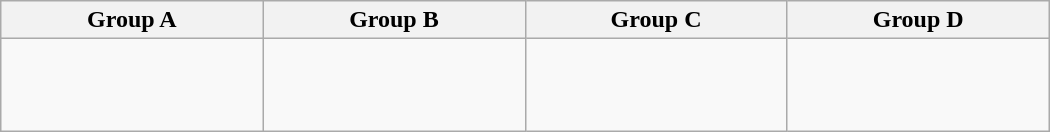<table class="wikitable" width=700>
<tr>
<th width=5%>Group A</th>
<th width=5%>Group B</th>
<th width=5%>Group C</th>
<th width=5%>Group D</th>
</tr>
<tr>
<td valign="top"><br><br></td>
<td valign="top"><br><br><br></td>
<td valign="top"><br><br></td>
<td valign="top"><br><br><br></td>
</tr>
</table>
